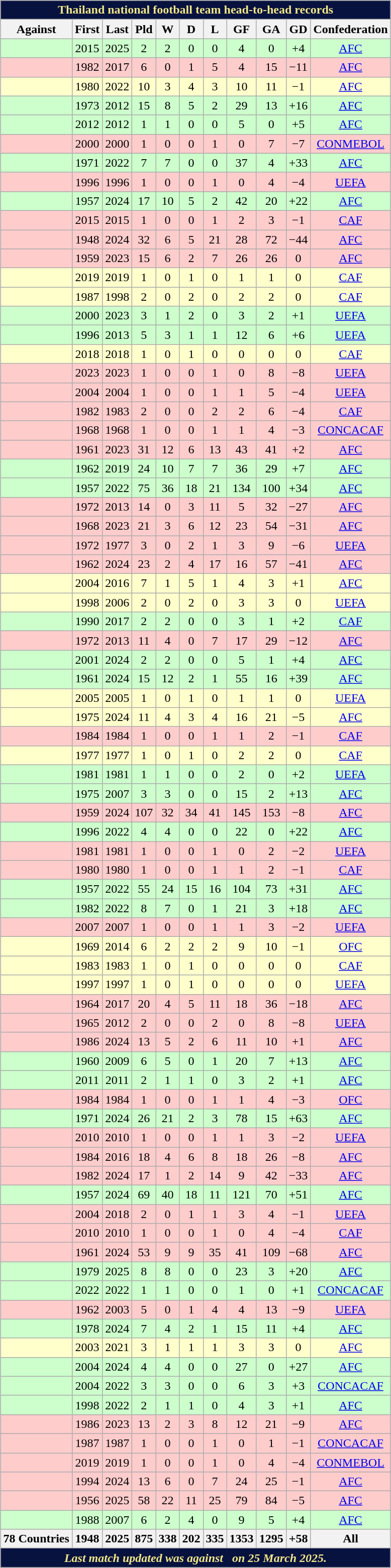<table class="wikitable sortable" style="text-align:center; margin:0.5em auto;">
<tr>
<th colspan=12 style="background: #07123F; color: #F1E788;">Thailand national football team head-to-head records</th>
</tr>
<tr>
<th align=left>Against</th>
<th>First</th>
<th>Last</th>
<th>Pld</th>
<th>W</th>
<th>D</th>
<th>L</th>
<th>GF</th>
<th>GA</th>
<th>GD</th>
<th>Confederation</th>
</tr>
<tr style="background:#ccffcc;">
<td align="left"></td>
<td>2015</td>
<td>2025</td>
<td>2</td>
<td>2</td>
<td>0</td>
<td>0</td>
<td>4</td>
<td>0</td>
<td>+4</td>
<td><a href='#'>AFC</a></td>
</tr>
<tr style="background:#ffcccc;">
<td align="left"></td>
<td>1982</td>
<td>2017</td>
<td>6</td>
<td>0</td>
<td>1</td>
<td>5</td>
<td>4</td>
<td>15</td>
<td>−11</td>
<td><a href='#'>AFC</a></td>
</tr>
<tr style="background:#ffffcc;">
<td align="left"></td>
<td>1980</td>
<td>2022</td>
<td>10</td>
<td>3</td>
<td>4</td>
<td>3</td>
<td>10</td>
<td>11</td>
<td>−1</td>
<td><a href='#'>AFC</a></td>
</tr>
<tr style="background:#ccffcc;">
<td align="left"></td>
<td>1973</td>
<td>2012</td>
<td>15</td>
<td>8</td>
<td>5</td>
<td>2</td>
<td>29</td>
<td>13</td>
<td>+16</td>
<td><a href='#'>AFC</a></td>
</tr>
<tr style="background:#ccffcc;">
<td align="left"></td>
<td>2012</td>
<td>2012</td>
<td>1</td>
<td>1</td>
<td>0</td>
<td>0</td>
<td>5</td>
<td>0</td>
<td>+5</td>
<td><a href='#'>AFC</a></td>
</tr>
<tr style="background:#ffcccc;">
<td align="left"></td>
<td>2000</td>
<td>2000</td>
<td>1</td>
<td>0</td>
<td>0</td>
<td>1</td>
<td>0</td>
<td>7</td>
<td>−7</td>
<td><a href='#'>CONMEBOL</a></td>
</tr>
<tr style="background:#ccffcc;">
<td align="left"></td>
<td>1971</td>
<td>2022</td>
<td>7</td>
<td>7</td>
<td>0</td>
<td>0</td>
<td>37</td>
<td>4</td>
<td>+33</td>
<td><a href='#'>AFC</a></td>
</tr>
<tr style="background:#ffcccc;">
<td align="left"></td>
<td>1996</td>
<td>1996</td>
<td>1</td>
<td>0</td>
<td>0</td>
<td>1</td>
<td>0</td>
<td>4</td>
<td>−4</td>
<td><a href='#'>UEFA</a></td>
</tr>
<tr style="background:#ccffcc;">
<td align="left"></td>
<td>1957</td>
<td>2024</td>
<td>17</td>
<td>10</td>
<td>5</td>
<td>2</td>
<td>42</td>
<td>20</td>
<td>+22</td>
<td><a href='#'>AFC</a></td>
</tr>
<tr style="background:#ffcccc;">
<td align="left"></td>
<td>2015</td>
<td>2015</td>
<td>1</td>
<td>0</td>
<td>0</td>
<td>1</td>
<td>2</td>
<td>3</td>
<td>−1</td>
<td><a href='#'>CAF</a></td>
</tr>
<tr style="background:#ffcccc;">
<td align="left"></td>
<td>1948</td>
<td>2024</td>
<td>32</td>
<td>6</td>
<td>5</td>
<td>21</td>
<td>28</td>
<td>72</td>
<td>−44</td>
<td><a href='#'>AFC</a></td>
</tr>
<tr style="background:#ffcccc;">
<td align="left"></td>
<td>1959</td>
<td>2023</td>
<td>15</td>
<td>6</td>
<td>2</td>
<td>7</td>
<td>26</td>
<td>26</td>
<td>0</td>
<td><a href='#'>AFC</a></td>
</tr>
<tr style="background:#ffffcc;">
<td align="left"></td>
<td>2019</td>
<td>2019</td>
<td>1</td>
<td>0</td>
<td>1</td>
<td>0</td>
<td>1</td>
<td>1</td>
<td>0</td>
<td><a href='#'>CAF</a></td>
</tr>
<tr style="background:#ffffcc;">
<td align="left"></td>
<td>1987</td>
<td>1998</td>
<td>2</td>
<td>0</td>
<td>2</td>
<td>0</td>
<td>2</td>
<td>2</td>
<td>0</td>
<td><a href='#'>CAF</a></td>
</tr>
<tr style="background:#ccffcc;">
<td align="left"></td>
<td>2000</td>
<td>2023</td>
<td>3</td>
<td>1</td>
<td>2</td>
<td>0</td>
<td>3</td>
<td>2</td>
<td>+1</td>
<td><a href='#'>UEFA</a></td>
</tr>
<tr style="background:#ccffcc;">
<td align="left"></td>
<td>1996</td>
<td>2013</td>
<td>5</td>
<td>3</td>
<td>1</td>
<td>1</td>
<td>12</td>
<td>6</td>
<td>+6</td>
<td><a href='#'>UEFA</a></td>
</tr>
<tr style="background:#ffffcc;">
<td align="left"></td>
<td>2018</td>
<td>2018</td>
<td>1</td>
<td>0</td>
<td>1</td>
<td>0</td>
<td>0</td>
<td>0</td>
<td>0</td>
<td><a href='#'>CAF</a></td>
</tr>
<tr style="background:#ffcccc;">
<td align="left"></td>
<td>2023</td>
<td>2023</td>
<td>1</td>
<td>0</td>
<td>0</td>
<td>1</td>
<td>0</td>
<td>8</td>
<td>−8</td>
<td><a href='#'>UEFA</a></td>
</tr>
<tr style="background:#ffcccc;">
<td align="left"></td>
<td>2004</td>
<td>2004</td>
<td>1</td>
<td>0</td>
<td>0</td>
<td>1</td>
<td>1</td>
<td>5</td>
<td>−4</td>
<td><a href='#'>UEFA</a></td>
</tr>
<tr style="background:#ffcccc;">
<td align="left"></td>
<td>1982</td>
<td>1983</td>
<td>2</td>
<td>0</td>
<td>0</td>
<td>2</td>
<td>2</td>
<td>6</td>
<td>−4</td>
<td><a href='#'>CAF</a></td>
</tr>
<tr style="background:#ffcccc;">
<td align="left"></td>
<td>1968</td>
<td>1968</td>
<td>1</td>
<td>0</td>
<td>0</td>
<td>1</td>
<td>1</td>
<td>4</td>
<td>−3</td>
<td><a href='#'>CONCACAF</a></td>
</tr>
<tr style="background:#ffcccc;">
<td align="left"></td>
<td>1961</td>
<td>2023</td>
<td>31</td>
<td>12</td>
<td>6</td>
<td>13</td>
<td>43</td>
<td>41</td>
<td>+2</td>
<td><a href='#'>AFC</a></td>
</tr>
<tr style="background:#ccffcc;">
<td align="left"></td>
<td>1962</td>
<td>2019</td>
<td>24</td>
<td>10</td>
<td>7</td>
<td>7</td>
<td>36</td>
<td>29</td>
<td>+7</td>
<td><a href='#'>AFC</a></td>
</tr>
<tr style="background:#ccffcc;">
<td align="left"></td>
<td>1957</td>
<td>2022</td>
<td>75</td>
<td>36</td>
<td>18</td>
<td>21</td>
<td>134</td>
<td>100</td>
<td>+34</td>
<td><a href='#'>AFC</a></td>
</tr>
<tr style="background:#ffcccc;">
<td align="left"></td>
<td>1972</td>
<td>2013</td>
<td>14</td>
<td>0</td>
<td>3</td>
<td>11</td>
<td>5</td>
<td>32</td>
<td>−27</td>
<td><a href='#'>AFC</a></td>
</tr>
<tr style="background:#ffcccc;">
<td align="left"></td>
<td>1968</td>
<td>2023</td>
<td>21</td>
<td>3</td>
<td>6</td>
<td>12</td>
<td>23</td>
<td>54</td>
<td>−31</td>
<td><a href='#'>AFC</a></td>
</tr>
<tr style="background:#ffcccc;">
<td align="left"></td>
<td>1972</td>
<td>1977</td>
<td>3</td>
<td>0</td>
<td>2</td>
<td>1</td>
<td>3</td>
<td>9</td>
<td>−6</td>
<td><a href='#'>UEFA</a></td>
</tr>
<tr style="background:#ffcccc;">
<td align="left"></td>
<td>1962</td>
<td>2024</td>
<td>23</td>
<td>2</td>
<td>4</td>
<td>17</td>
<td>16</td>
<td>57</td>
<td>−41</td>
<td><a href='#'>AFC</a></td>
</tr>
<tr style="background:#ffffcc;">
<td align="left"></td>
<td>2004</td>
<td>2016</td>
<td>7</td>
<td>1</td>
<td>5</td>
<td>1</td>
<td>4</td>
<td>3</td>
<td>+1</td>
<td><a href='#'>AFC</a></td>
</tr>
<tr style="background:#ffffcc;">
<td align="left"></td>
<td>1998</td>
<td>2006</td>
<td>2</td>
<td>0</td>
<td>2</td>
<td>0</td>
<td>3</td>
<td>3</td>
<td>0</td>
<td><a href='#'>UEFA</a></td>
</tr>
<tr style="background:#ccffcc;">
<td align="left"></td>
<td>1990</td>
<td>2017</td>
<td>2</td>
<td>2</td>
<td>0</td>
<td>0</td>
<td>3</td>
<td>1</td>
<td>+2</td>
<td><a href='#'>CAF</a></td>
</tr>
<tr style="background:#ffcccc;">
<td align="left"></td>
<td>1972</td>
<td>2013</td>
<td>11</td>
<td>4</td>
<td>0</td>
<td>7</td>
<td>17</td>
<td>29</td>
<td>−12</td>
<td><a href='#'>AFC</a></td>
</tr>
<tr style="background:#ccffcc;">
<td align="left"></td>
<td>2001</td>
<td>2024</td>
<td>2</td>
<td>2</td>
<td>0</td>
<td>0</td>
<td>5</td>
<td>1</td>
<td>+4</td>
<td><a href='#'>AFC</a></td>
</tr>
<tr style="background:#ccffcc;">
<td align="left"></td>
<td>1961</td>
<td>2024</td>
<td>15</td>
<td>12</td>
<td>2</td>
<td>1</td>
<td>55</td>
<td>16</td>
<td>+39</td>
<td><a href='#'>AFC</a></td>
</tr>
<tr style="background:#ffffcc;">
<td align="left"></td>
<td>2005</td>
<td>2005</td>
<td>1</td>
<td>0</td>
<td>1</td>
<td>0</td>
<td>1</td>
<td>1</td>
<td>0</td>
<td><a href='#'>UEFA</a></td>
</tr>
<tr style="background:#ffffcc;">
<td align="left"></td>
<td>1975</td>
<td>2024</td>
<td>11</td>
<td>4</td>
<td>3</td>
<td>4</td>
<td>16</td>
<td>21</td>
<td>−5</td>
<td><a href='#'>AFC</a></td>
</tr>
<tr style="background:#ffcccc;">
<td align="left"></td>
<td>1984</td>
<td>1984</td>
<td>1</td>
<td>0</td>
<td>0</td>
<td>1</td>
<td>1</td>
<td>2</td>
<td>−1</td>
<td><a href='#'>CAF</a></td>
</tr>
<tr style="background:#ffffcc;">
<td align="left"></td>
<td>1977</td>
<td>1977</td>
<td>1</td>
<td>0</td>
<td>1</td>
<td>0</td>
<td>2</td>
<td>2</td>
<td>0</td>
<td><a href='#'>CAF</a></td>
</tr>
<tr style="background:#ccffcc;">
<td align="left"></td>
<td>1981</td>
<td>1981</td>
<td>1</td>
<td>1</td>
<td>0</td>
<td>0</td>
<td>2</td>
<td>0</td>
<td>+2</td>
<td><a href='#'>UEFA</a></td>
</tr>
<tr style="background:#ccffcc;">
<td align="left"></td>
<td>1975</td>
<td>2007</td>
<td>3</td>
<td>3</td>
<td>0</td>
<td>0</td>
<td>15</td>
<td>2</td>
<td>+13</td>
<td><a href='#'>AFC</a></td>
</tr>
<tr style="background:#ffcccc;">
<td align="left"></td>
<td>1959</td>
<td>2024</td>
<td>107</td>
<td>32</td>
<td>34</td>
<td>41</td>
<td>145</td>
<td>153</td>
<td>−8</td>
<td><a href='#'>AFC</a></td>
</tr>
<tr style="background:#ccffcc;">
<td align="left"></td>
<td>1996</td>
<td>2022</td>
<td>4</td>
<td>4</td>
<td>0</td>
<td>0</td>
<td>22</td>
<td>0</td>
<td>+22</td>
<td><a href='#'>AFC</a></td>
</tr>
<tr style="background:#ffcccc;">
<td align="left"></td>
<td>1981</td>
<td>1981</td>
<td>1</td>
<td>0</td>
<td>0</td>
<td>1</td>
<td>0</td>
<td>2</td>
<td>−2</td>
<td><a href='#'>UEFA</a></td>
</tr>
<tr style="background:#ffcccc;">
<td align="left"></td>
<td>1980</td>
<td>1980</td>
<td>1</td>
<td>0</td>
<td>0</td>
<td>1</td>
<td>1</td>
<td>2</td>
<td>−1</td>
<td><a href='#'>CAF</a></td>
</tr>
<tr style="background:#ccffcc;">
<td align="left"></td>
<td>1957</td>
<td>2022</td>
<td>55</td>
<td>24</td>
<td>15</td>
<td>16</td>
<td>104</td>
<td>73</td>
<td>+31</td>
<td><a href='#'>AFC</a></td>
</tr>
<tr style="background:#ccffcc;">
<td align="left"></td>
<td>1982</td>
<td>2022</td>
<td>8</td>
<td>7</td>
<td>0</td>
<td>1</td>
<td>21</td>
<td>3</td>
<td>+18</td>
<td><a href='#'>AFC</a></td>
</tr>
<tr style="background:#ffcccc;">
<td align="left"></td>
<td>2007</td>
<td>2007</td>
<td>1</td>
<td>0</td>
<td>0</td>
<td>1</td>
<td>1</td>
<td>3</td>
<td>−2</td>
<td><a href='#'>UEFA</a></td>
</tr>
<tr style="background:#ffffcc;">
<td align="left"></td>
<td>1969</td>
<td>2014</td>
<td>6</td>
<td>2</td>
<td>2</td>
<td>2</td>
<td>9</td>
<td>10</td>
<td>−1</td>
<td><a href='#'>OFC</a></td>
</tr>
<tr style="background:#ffffcc;">
<td align="left"></td>
<td>1983</td>
<td>1983</td>
<td>1</td>
<td>0</td>
<td>1</td>
<td>0</td>
<td>0</td>
<td>0</td>
<td>0</td>
<td><a href='#'>CAF</a></td>
</tr>
<tr style="background:#ffffcc;">
<td align="left"></td>
<td>1997</td>
<td>1997</td>
<td>1</td>
<td>0</td>
<td>1</td>
<td>0</td>
<td>0</td>
<td>0</td>
<td>0</td>
<td><a href='#'>UEFA</a></td>
</tr>
<tr style="background:#ffcccc;">
<td align="left"></td>
<td>1964</td>
<td>2017</td>
<td>20</td>
<td>4</td>
<td>5</td>
<td>11</td>
<td>18</td>
<td>36</td>
<td>−18</td>
<td><a href='#'>AFC</a></td>
</tr>
<tr style="background:#ffcccc;">
<td align="left"></td>
<td>1965</td>
<td>2012</td>
<td>2</td>
<td>0</td>
<td>0</td>
<td>2</td>
<td>0</td>
<td>8</td>
<td>−8</td>
<td><a href='#'>UEFA</a></td>
</tr>
<tr style="background:#ffcccc;">
<td align="left"></td>
<td>1986</td>
<td>2024</td>
<td>13</td>
<td>5</td>
<td>2</td>
<td>6</td>
<td>11</td>
<td>10</td>
<td>+1</td>
<td><a href='#'>AFC</a></td>
</tr>
<tr style="background:#ccffcc;">
<td align="left"></td>
<td>1960</td>
<td>2009</td>
<td>6</td>
<td>5</td>
<td>0</td>
<td>1</td>
<td>20</td>
<td>7</td>
<td>+13</td>
<td><a href='#'>AFC</a></td>
</tr>
<tr style="background:#ccffcc;">
<td align="left"></td>
<td>2011</td>
<td>2011</td>
<td>2</td>
<td>1</td>
<td>1</td>
<td>0</td>
<td>3</td>
<td>2</td>
<td>+1</td>
<td><a href='#'>AFC</a></td>
</tr>
<tr style="background:#ffcccc;">
<td align="left"></td>
<td>1984</td>
<td>1984</td>
<td>1</td>
<td>0</td>
<td>0</td>
<td>1</td>
<td>1</td>
<td>4</td>
<td>−3</td>
<td><a href='#'>OFC</a></td>
</tr>
<tr style="background:#ccffcc;">
<td align="left"></td>
<td>1971</td>
<td>2024</td>
<td>26</td>
<td>21</td>
<td>2</td>
<td>3</td>
<td>78</td>
<td>15</td>
<td>+63</td>
<td><a href='#'>AFC</a></td>
</tr>
<tr style="background:#ffcccc;">
<td align="left"></td>
<td>2010</td>
<td>2010</td>
<td>1</td>
<td>0</td>
<td>0</td>
<td>1</td>
<td>1</td>
<td>3</td>
<td>−2</td>
<td><a href='#'>UEFA</a></td>
</tr>
<tr style="background:#ffcccc;">
<td align="left"></td>
<td>1984</td>
<td>2016</td>
<td>18</td>
<td>4</td>
<td>6</td>
<td>8</td>
<td>18</td>
<td>26</td>
<td>−8</td>
<td><a href='#'>AFC</a></td>
</tr>
<tr style="background:#ffcccc;">
<td align="left"></td>
<td>1982</td>
<td>2024</td>
<td>17</td>
<td>1</td>
<td>2</td>
<td>14</td>
<td>9</td>
<td>42</td>
<td>−33</td>
<td><a href='#'>AFC</a></td>
</tr>
<tr style="background:#ccffcc;">
<td align="left"></td>
<td>1957</td>
<td>2024</td>
<td>69</td>
<td>40</td>
<td>18</td>
<td>11</td>
<td>121</td>
<td>70</td>
<td>+51</td>
<td><a href='#'>AFC</a></td>
</tr>
<tr style="background:#ffcccc;">
<td align="left"></td>
<td>2004</td>
<td>2018</td>
<td>2</td>
<td>0</td>
<td>1</td>
<td>1</td>
<td>3</td>
<td>4</td>
<td>−1</td>
<td><a href='#'>UEFA</a></td>
</tr>
<tr style="background:#ffcccc;">
<td align="left"></td>
<td>2010</td>
<td>2010</td>
<td>1</td>
<td>0</td>
<td>0</td>
<td>1</td>
<td>0</td>
<td>4</td>
<td>−4</td>
<td><a href='#'>CAF</a></td>
</tr>
<tr style="background:#ffcccc;">
<td align="left"></td>
<td>1961</td>
<td>2024</td>
<td>53</td>
<td>9</td>
<td>9</td>
<td>35</td>
<td>41</td>
<td>109</td>
<td>−68</td>
<td><a href='#'>AFC</a></td>
</tr>
<tr style="background:#ccffcc;">
<td align="left"></td>
<td>1979</td>
<td>2025</td>
<td>8</td>
<td>8</td>
<td>0</td>
<td>0</td>
<td>23</td>
<td>3</td>
<td>+20</td>
<td><a href='#'>AFC</a></td>
</tr>
<tr style="background:#ccffcc;">
<td align="left"></td>
<td>2022</td>
<td>2022</td>
<td>1</td>
<td>1</td>
<td>0</td>
<td>0</td>
<td>1</td>
<td>0</td>
<td>+1</td>
<td><a href='#'>CONCACAF</a></td>
</tr>
<tr style="background:#ffcccc;">
<td align="left"></td>
<td>1962</td>
<td>2003</td>
<td>5</td>
<td>0</td>
<td>1</td>
<td>4</td>
<td>4</td>
<td>13</td>
<td>−9</td>
<td><a href='#'>UEFA</a></td>
</tr>
<tr style="background:#ccffcc;">
<td align="left"></td>
<td>1978</td>
<td>2024</td>
<td>7</td>
<td>4</td>
<td>2</td>
<td>1</td>
<td>15</td>
<td>11</td>
<td>+4</td>
<td><a href='#'>AFC</a></td>
</tr>
<tr style="background:#ffffcc;">
<td align="left"></td>
<td>2003</td>
<td>2021</td>
<td>3</td>
<td>1</td>
<td>1</td>
<td>1</td>
<td>3</td>
<td>3</td>
<td>0</td>
<td><a href='#'>AFC</a></td>
</tr>
<tr style="background:#ccffcc;">
<td align="left"></td>
<td>2004</td>
<td>2024</td>
<td>4</td>
<td>4</td>
<td>0</td>
<td>0</td>
<td>27</td>
<td>0</td>
<td>+27</td>
<td><a href='#'>AFC</a></td>
</tr>
<tr style="background:#ccffcc;">
<td align="left"></td>
<td>2004</td>
<td>2022</td>
<td>3</td>
<td>3</td>
<td>0</td>
<td>0</td>
<td>6</td>
<td>3</td>
<td>+3</td>
<td><a href='#'>CONCACAF</a></td>
</tr>
<tr style="background:#ccffcc;">
<td align="left"></td>
<td>1998</td>
<td>2022</td>
<td>2</td>
<td>1</td>
<td>1</td>
<td>0</td>
<td>4</td>
<td>3</td>
<td>+1</td>
<td><a href='#'>AFC</a></td>
</tr>
<tr style="background:#ffcccc;">
<td align="left"></td>
<td>1986</td>
<td>2023</td>
<td>13</td>
<td>2</td>
<td>3</td>
<td>8</td>
<td>12</td>
<td>21</td>
<td>−9</td>
<td><a href='#'>AFC</a></td>
</tr>
<tr style="background:#ffcccc;">
<td align="left"></td>
<td>1987</td>
<td>1987</td>
<td>1</td>
<td>0</td>
<td>0</td>
<td>1</td>
<td>0</td>
<td>1</td>
<td>−1</td>
<td><a href='#'>CONCACAF</a></td>
</tr>
<tr style="background:#ffcccc;">
<td align="left"></td>
<td>2019</td>
<td>2019</td>
<td>1</td>
<td>0</td>
<td>0</td>
<td>1</td>
<td>0</td>
<td>4</td>
<td>−4</td>
<td><a href='#'>CONMEBOL</a></td>
</tr>
<tr style="background:#ffcccc;">
<td align="left"></td>
<td>1994</td>
<td>2024</td>
<td>13</td>
<td>6</td>
<td>0</td>
<td>7</td>
<td>24</td>
<td>25</td>
<td>−1</td>
<td><a href='#'>AFC</a></td>
</tr>
<tr style="background:#ffcccc;">
<td align="left"></td>
<td>1956</td>
<td>2025</td>
<td>58</td>
<td>22</td>
<td>11</td>
<td>25</td>
<td>79</td>
<td>84</td>
<td>−5</td>
<td><a href='#'>AFC</a></td>
</tr>
<tr style="background:#ccffcc;">
<td align="left"></td>
<td>1988</td>
<td>2007</td>
<td>6</td>
<td>2</td>
<td>4</td>
<td>0</td>
<td>9</td>
<td>5</td>
<td>+4</td>
<td><a href='#'>AFC</a></td>
</tr>
<tr>
<th>78 Countries</th>
<th><strong>1948</strong></th>
<th><strong>2025</strong></th>
<th><strong>875</strong></th>
<th><strong>338</strong></th>
<th><strong>202</strong></th>
<th><strong>335</strong></th>
<th><strong>1353</strong></th>
<th><strong>1295</strong></th>
<th><strong>+58</strong></th>
<th><strong>All</strong></th>
</tr>
<tr>
<th colspan=12 style="background: #07123F; color: #F1E788;"><em>Last match updated was against   <a href='#'></a> on 25 March 2025.</em></th>
</tr>
</table>
